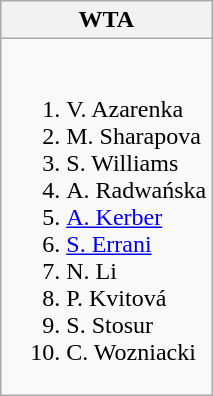<table class="wikitable">
<tr>
<th>WTA</th>
</tr>
<tr style="vertical-align: top;">
<td style="white-space: nowrap;"><br><ol><li> V. Azarenka</li><li> M. Sharapova</li><li> S. Williams</li><li> A. Radwańska</li><li> <a href='#'>A. Kerber</a></li><li> <a href='#'>S. Errani</a></li><li> N. Li</li><li> P. Kvitová</li><li> S. Stosur</li><li> C. Wozniacki</li></ol></td>
</tr>
</table>
